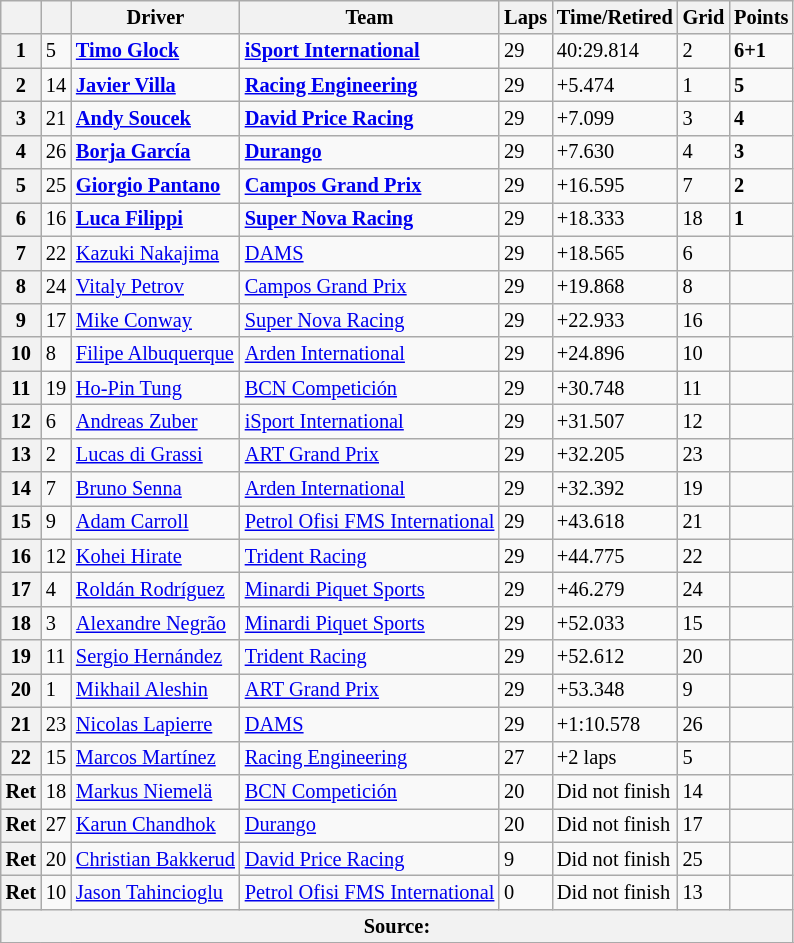<table class="wikitable" style="font-size:85%">
<tr>
<th></th>
<th></th>
<th>Driver</th>
<th>Team</th>
<th>Laps</th>
<th>Time/Retired</th>
<th>Grid</th>
<th>Points</th>
</tr>
<tr>
<th>1</th>
<td>5</td>
<td> <strong><a href='#'>Timo Glock</a></strong></td>
<td><strong><a href='#'>iSport International</a></strong></td>
<td>29</td>
<td>40:29.814</td>
<td>2</td>
<td><strong>6+1</strong></td>
</tr>
<tr>
<th>2</th>
<td>14</td>
<td> <strong><a href='#'>Javier Villa</a></strong></td>
<td><strong><a href='#'>Racing Engineering</a></strong></td>
<td>29</td>
<td>+5.474</td>
<td>1</td>
<td><strong>5</strong></td>
</tr>
<tr>
<th>3</th>
<td>21</td>
<td> <strong><a href='#'>Andy Soucek</a></strong></td>
<td><strong><a href='#'>David Price Racing</a></strong></td>
<td>29</td>
<td>+7.099</td>
<td>3</td>
<td><strong>4</strong></td>
</tr>
<tr>
<th>4</th>
<td>26</td>
<td> <strong><a href='#'>Borja García</a></strong></td>
<td><strong><a href='#'>Durango</a></strong></td>
<td>29</td>
<td>+7.630</td>
<td>4</td>
<td><strong>3</strong></td>
</tr>
<tr>
<th>5</th>
<td>25</td>
<td> <strong><a href='#'>Giorgio Pantano</a></strong></td>
<td><strong><a href='#'>Campos Grand Prix</a></strong></td>
<td>29</td>
<td>+16.595</td>
<td>7</td>
<td><strong>2</strong></td>
</tr>
<tr>
<th>6</th>
<td>16</td>
<td> <strong><a href='#'>Luca Filippi</a></strong></td>
<td><strong><a href='#'>Super Nova Racing</a></strong></td>
<td>29</td>
<td>+18.333</td>
<td>18</td>
<td><strong>1</strong></td>
</tr>
<tr>
<th>7</th>
<td>22</td>
<td> <a href='#'>Kazuki Nakajima</a></td>
<td><a href='#'>DAMS</a></td>
<td>29</td>
<td>+18.565</td>
<td>6</td>
<td></td>
</tr>
<tr>
<th>8</th>
<td>24</td>
<td> <a href='#'>Vitaly Petrov</a></td>
<td><a href='#'>Campos Grand Prix</a></td>
<td>29</td>
<td>+19.868</td>
<td>8</td>
<td></td>
</tr>
<tr>
<th>9</th>
<td>17</td>
<td> <a href='#'>Mike Conway</a></td>
<td><a href='#'>Super Nova Racing</a></td>
<td>29</td>
<td>+22.933</td>
<td>16</td>
<td></td>
</tr>
<tr>
<th>10</th>
<td>8</td>
<td> <a href='#'>Filipe Albuquerque</a></td>
<td><a href='#'>Arden International</a></td>
<td>29</td>
<td>+24.896</td>
<td>10</td>
<td></td>
</tr>
<tr>
<th>11</th>
<td>19</td>
<td> <a href='#'>Ho-Pin Tung</a></td>
<td><a href='#'>BCN Competición</a></td>
<td>29</td>
<td>+30.748</td>
<td>11</td>
<td></td>
</tr>
<tr>
<th>12</th>
<td>6</td>
<td> <a href='#'>Andreas Zuber</a></td>
<td><a href='#'>iSport International</a></td>
<td>29</td>
<td>+31.507</td>
<td>12</td>
<td></td>
</tr>
<tr>
<th>13</th>
<td>2</td>
<td> <a href='#'>Lucas di Grassi</a></td>
<td><a href='#'>ART Grand Prix</a></td>
<td>29</td>
<td>+32.205</td>
<td>23</td>
<td></td>
</tr>
<tr>
<th>14</th>
<td>7</td>
<td> <a href='#'>Bruno Senna</a></td>
<td><a href='#'>Arden International</a></td>
<td>29</td>
<td>+32.392</td>
<td>19</td>
<td></td>
</tr>
<tr>
<th>15</th>
<td>9</td>
<td> <a href='#'>Adam Carroll</a></td>
<td><a href='#'>Petrol Ofisi FMS International</a></td>
<td>29</td>
<td>+43.618</td>
<td>21</td>
<td></td>
</tr>
<tr>
<th>16</th>
<td>12</td>
<td> <a href='#'>Kohei Hirate</a></td>
<td><a href='#'>Trident Racing</a></td>
<td>29</td>
<td>+44.775</td>
<td>22</td>
<td></td>
</tr>
<tr>
<th>17</th>
<td>4</td>
<td> <a href='#'>Roldán Rodríguez</a></td>
<td><a href='#'>Minardi Piquet Sports</a></td>
<td>29</td>
<td>+46.279</td>
<td>24</td>
<td></td>
</tr>
<tr>
<th>18</th>
<td>3</td>
<td> <a href='#'>Alexandre Negrão</a></td>
<td><a href='#'>Minardi Piquet Sports</a></td>
<td>29</td>
<td>+52.033</td>
<td>15</td>
<td></td>
</tr>
<tr>
<th>19</th>
<td>11</td>
<td> <a href='#'>Sergio Hernández</a></td>
<td><a href='#'>Trident Racing</a></td>
<td>29</td>
<td>+52.612</td>
<td>20</td>
<td></td>
</tr>
<tr>
<th>20</th>
<td>1</td>
<td> <a href='#'>Mikhail Aleshin</a></td>
<td><a href='#'>ART Grand Prix</a></td>
<td>29</td>
<td>+53.348</td>
<td>9</td>
<td></td>
</tr>
<tr>
<th>21</th>
<td>23</td>
<td> <a href='#'>Nicolas Lapierre</a></td>
<td><a href='#'>DAMS</a></td>
<td>29</td>
<td>+1:10.578</td>
<td>26</td>
<td></td>
</tr>
<tr>
<th>22</th>
<td>15</td>
<td> <a href='#'>Marcos Martínez</a></td>
<td><a href='#'>Racing Engineering</a></td>
<td>27</td>
<td>+2 laps</td>
<td>5</td>
<td></td>
</tr>
<tr>
<th>Ret</th>
<td>18</td>
<td> <a href='#'>Markus Niemelä</a></td>
<td><a href='#'>BCN Competición</a></td>
<td>20</td>
<td>Did not finish</td>
<td>14</td>
<td></td>
</tr>
<tr>
<th>Ret</th>
<td>27</td>
<td> <a href='#'>Karun Chandhok</a></td>
<td><a href='#'>Durango</a></td>
<td>20</td>
<td>Did not finish</td>
<td>17</td>
<td></td>
</tr>
<tr>
<th>Ret</th>
<td>20</td>
<td> <a href='#'>Christian Bakkerud</a></td>
<td><a href='#'>David Price Racing</a></td>
<td>9</td>
<td>Did not finish</td>
<td>25</td>
<td></td>
</tr>
<tr>
<th>Ret</th>
<td>10</td>
<td> <a href='#'>Jason Tahincioglu</a></td>
<td><a href='#'>Petrol Ofisi FMS International</a></td>
<td>0</td>
<td>Did not finish</td>
<td>13</td>
<td></td>
</tr>
<tr>
<th colspan="8">Source:</th>
</tr>
<tr>
</tr>
</table>
